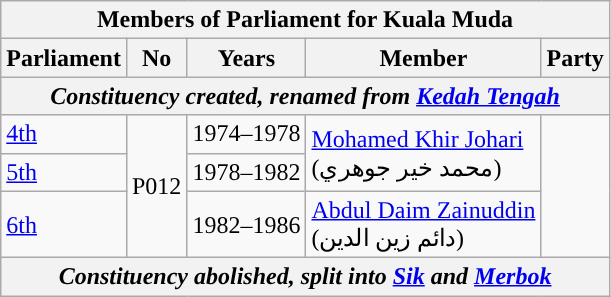<table class=wikitable>
<tr>
<th colspan="5">Members of Parliament for Kuala Muda</th>
</tr>
<tr>
<th>Parliament</th>
<th>No</th>
<th>Years</th>
<th>Member</th>
<th>Party</th>
</tr>
<tr>
<th colspan="5" align="center"><em>Constituency created, renamed from <a href='#'>Kedah Tengah</a></em></th>
</tr>
<tr>
<td><a href='#'>4th</a></td>
<td rowspan="3">P012</td>
<td>1974–1978</td>
<td rowspan="2"><a href='#'>Mohamed Khir Johari</a> <br>  (محمد خير جوهري)</td>
<td rowspan=3></td>
</tr>
<tr>
<td><a href='#'>5th</a></td>
<td>1978–1982</td>
</tr>
<tr>
<td><a href='#'>6th</a></td>
<td>1982–1986</td>
<td><a href='#'>Abdul Daim Zainuddin</a> <br>  (دائم زين الدين)</td>
</tr>
<tr>
<th colspan="5" align="center"><em>Constituency abolished, split into <a href='#'>Sik</a> and <a href='#'>Merbok</a></em></th>
</tr>
</table>
